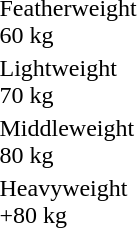<table>
<tr>
<td>Featherweight<br>60 kg</td>
<td></td>
<td></td>
<td></td>
</tr>
<tr>
<td>Lightweight<br>70 kg</td>
<td></td>
<td></td>
<td></td>
</tr>
<tr>
<td>Middleweight<br>80 kg</td>
<td></td>
<td></td>
<td></td>
</tr>
<tr>
<td>Heavyweight<br>+80 kg</td>
<td></td>
<td></td>
<td></td>
</tr>
</table>
